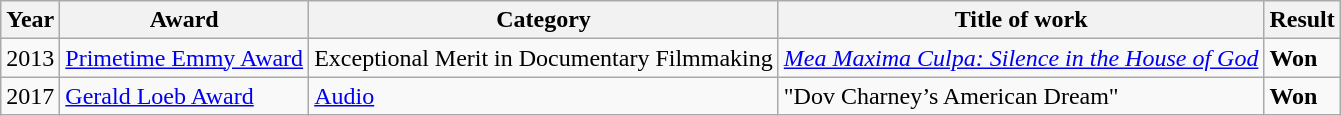<table class="wikitable sortable">
<tr>
<th>Year</th>
<th>Award</th>
<th>Category</th>
<th>Title of work</th>
<th>Result</th>
</tr>
<tr>
<td>2013</td>
<td><a href='#'>Primetime Emmy Award</a></td>
<td>Exceptional Merit in Documentary Filmmaking</td>
<td><em><a href='#'>Mea Maxima Culpa: Silence in the House of God</a></em></td>
<td><strong>Won</strong></td>
</tr>
<tr>
<td>2017</td>
<td><a href='#'>Gerald Loeb Award</a></td>
<td><a href='#'>Audio</a></td>
<td>"Dov Charney’s American Dream"</td>
<td><strong>Won</strong></td>
</tr>
</table>
